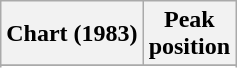<table class="wikitable sortable plainrowheaders" style="text-align:center">
<tr>
<th scope="col">Chart (1983)</th>
<th scope="col">Peak<br>position</th>
</tr>
<tr>
</tr>
<tr>
</tr>
<tr>
</tr>
<tr>
</tr>
<tr>
</tr>
<tr>
</tr>
<tr>
</tr>
<tr>
</tr>
<tr>
</tr>
</table>
